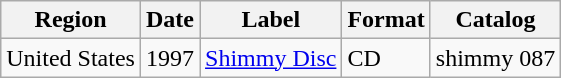<table class="wikitable">
<tr>
<th>Region</th>
<th>Date</th>
<th>Label</th>
<th>Format</th>
<th>Catalog</th>
</tr>
<tr>
<td>United States</td>
<td>1997</td>
<td><a href='#'>Shimmy Disc</a></td>
<td>CD</td>
<td>shimmy 087</td>
</tr>
</table>
